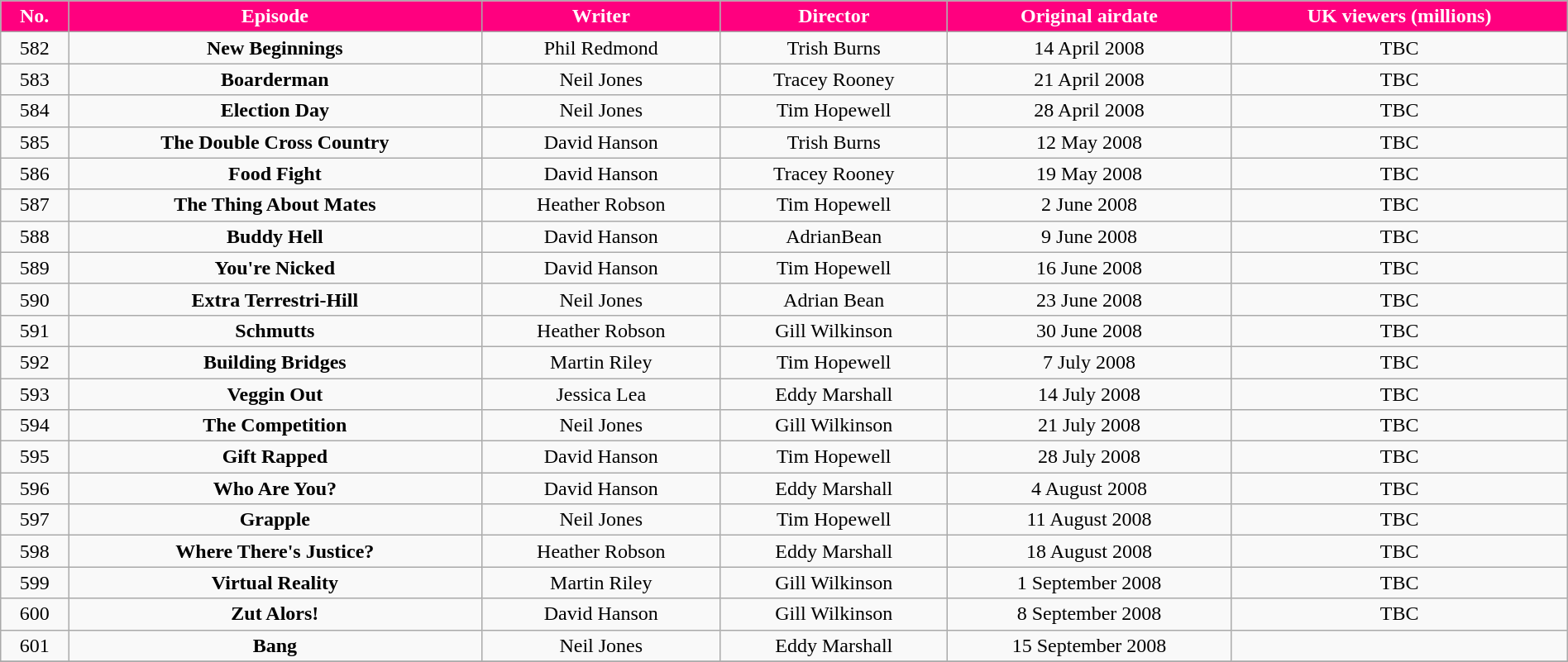<table class="wikitable" style="width:100%;">
<tr>
<th style="background: #FF007F; color:white">No.</th>
<th style="background: #FF007F; color:white">Episode</th>
<th style="background: #FF007F; color:white">Writer</th>
<th style="background: #FF007F; color:white">Director</th>
<th style="background: #FF007F; color:white">Original airdate</th>
<th style="background: #FF007F; color:white">UK viewers (millions)</th>
</tr>
<tr>
<td align="center">582</td>
<td align="center"><strong>New Beginnings</strong></td>
<td align="center">Phil Redmond</td>
<td align="center">Trish Burns</td>
<td align="center">14 April 2008</td>
<td align="center">TBC</td>
</tr>
<tr>
<td align="center">583</td>
<td align="center"><strong>Boarderman</strong></td>
<td align="center">Neil Jones</td>
<td align="center">Tracey Rooney</td>
<td align="center">21 April 2008</td>
<td align="center">TBC</td>
</tr>
<tr>
<td align="center">584</td>
<td align="center"><strong>Election Day</strong></td>
<td align="center">Neil Jones</td>
<td align="center">Tim Hopewell</td>
<td align="center">28 April 2008</td>
<td align="center">TBC</td>
</tr>
<tr>
<td align="center">585</td>
<td align="center"><strong>The Double Cross Country</strong></td>
<td align="center">David Hanson</td>
<td align="center">Trish Burns</td>
<td align="center">12 May 2008</td>
<td align="center">TBC</td>
</tr>
<tr>
<td align="center">586</td>
<td align="center"><strong>Food Fight</strong></td>
<td align="center">David Hanson</td>
<td align="center">Tracey Rooney</td>
<td align="center">19 May 2008</td>
<td align="center">TBC</td>
</tr>
<tr>
<td align="center">587</td>
<td align="center"><strong>The Thing About Mates</strong></td>
<td align="center">Heather Robson</td>
<td align="center">Tim Hopewell</td>
<td align="center">2 June 2008</td>
<td align="center">TBC</td>
</tr>
<tr>
<td align="center">588</td>
<td align="center"><strong>Buddy Hell</strong></td>
<td align="center">David Hanson</td>
<td align="center">AdrianBean</td>
<td align="center">9 June 2008</td>
<td align="center">TBC</td>
</tr>
<tr>
<td align="center">589</td>
<td align="center"><strong>You're Nicked</strong></td>
<td align="center">David Hanson</td>
<td align="center">Tim Hopewell</td>
<td align="center">16 June 2008</td>
<td align="center">TBC</td>
</tr>
<tr>
<td align="center">590</td>
<td align="center"><strong>Extra Terrestri-Hill</strong></td>
<td align="center">Neil Jones</td>
<td align="center">Adrian Bean</td>
<td align="center">23 June 2008</td>
<td align="center">TBC</td>
</tr>
<tr>
<td align="center">591</td>
<td align="center"><strong>Schmutts</strong></td>
<td align="center">Heather Robson</td>
<td align="center">Gill Wilkinson</td>
<td align="center">30 June 2008</td>
<td align="center">TBC</td>
</tr>
<tr>
<td align="center">592</td>
<td align="center"><strong>Building Bridges</strong></td>
<td align="center">Martin Riley</td>
<td align="center">Tim Hopewell</td>
<td align="center">7 July 2008</td>
<td align="center">TBC</td>
</tr>
<tr>
<td align="center">593</td>
<td align="center"><strong>Veggin Out</strong></td>
<td align="center">Jessica Lea</td>
<td align="center">Eddy Marshall</td>
<td align="center">14 July 2008</td>
<td align="center">TBC</td>
</tr>
<tr>
<td align="center">594</td>
<td align="center"><strong>The Competition</strong></td>
<td align="center">Neil Jones</td>
<td align="center">Gill Wilkinson</td>
<td align="center">21 July 2008</td>
<td align="center">TBC</td>
</tr>
<tr>
<td align="center">595</td>
<td align="center"><strong>Gift Rapped</strong></td>
<td align="center">David Hanson</td>
<td align="center">Tim Hopewell</td>
<td align="center">28 July 2008</td>
<td align="center">TBC</td>
</tr>
<tr>
<td align="center">596</td>
<td align="center"><strong>Who Are You?</strong></td>
<td align="center">David Hanson</td>
<td align="center">Eddy Marshall</td>
<td align="center">4 August 2008</td>
<td align="center">TBC</td>
</tr>
<tr>
<td align="center">597</td>
<td align="center"><strong>Grapple</strong></td>
<td align="center">Neil Jones</td>
<td align="center">Tim Hopewell</td>
<td align="center">11 August 2008</td>
<td align="center">TBC</td>
</tr>
<tr>
<td align="center">598</td>
<td align="center"><strong>Where There's Justice?</strong></td>
<td align="center">Heather Robson</td>
<td align="center">Eddy Marshall</td>
<td align="center">18 August 2008</td>
<td align="center">TBC</td>
</tr>
<tr>
<td align="center">599</td>
<td align="center"><strong>Virtual Reality</strong></td>
<td align="center">Martin Riley</td>
<td align="center">Gill Wilkinson</td>
<td align="center">1 September 2008</td>
<td align="center">TBC</td>
</tr>
<tr>
<td align="center">600</td>
<td align="center"><strong>Zut Alors!</strong></td>
<td align="center">David Hanson</td>
<td align="center">Gill Wilkinson</td>
<td align="center">8 September 2008</td>
<td align="center">TBC</td>
</tr>
<tr>
<td align="center">601</td>
<td align="center"><strong>Bang</strong></td>
<td align="center">Neil Jones</td>
<td align="center">Eddy Marshall</td>
<td align="center">15 September 2008</td>
<td align="center"></td>
</tr>
<tr>
</tr>
</table>
